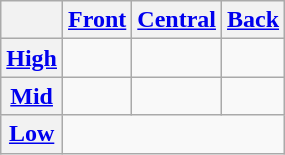<table class="wikitable" style="text-align:center;">
<tr>
<th></th>
<th><a href='#'>Front</a></th>
<th><a href='#'>Central</a></th>
<th><a href='#'>Back</a></th>
</tr>
<tr>
<th><a href='#'>High</a></th>
<td></td>
<td></td>
<td></td>
</tr>
<tr>
<th><a href='#'>Mid</a></th>
<td></td>
<td></td>
<td></td>
</tr>
<tr>
<th><a href='#'>Low</a></th>
<td colspan="3"></td>
</tr>
</table>
